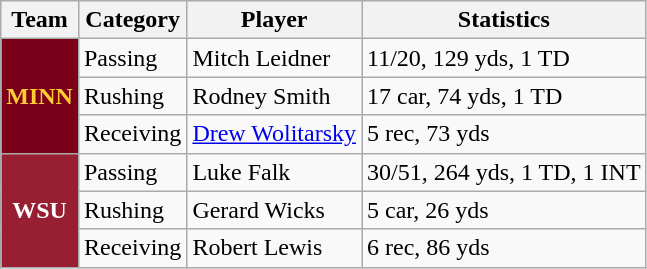<table class="wikitable">
<tr>
<th>Team</th>
<th>Category</th>
<th>Player</th>
<th>Statistics</th>
</tr>
<tr>
<td rowspan=3 style="background:#7a0019; color:#ffcc33; text-align:center;"><strong>MINN</strong></td>
<td>Passing</td>
<td>Mitch Leidner</td>
<td>11/20, 129 yds, 1 TD</td>
</tr>
<tr>
<td>Rushing</td>
<td>Rodney Smith</td>
<td>17 car, 74 yds, 1 TD</td>
</tr>
<tr>
<td>Receiving</td>
<td><a href='#'>Drew Wolitarsky</a></td>
<td>5 rec, 73 yds</td>
</tr>
<tr>
<td rowspan=3 style="background:#981e32; color:#ffffff; text-align:center;"><strong>WSU</strong></td>
<td>Passing</td>
<td>Luke Falk</td>
<td>30/51, 264 yds, 1 TD, 1 INT</td>
</tr>
<tr>
<td>Rushing</td>
<td>Gerard Wicks</td>
<td>5 car, 26 yds</td>
</tr>
<tr>
<td>Receiving</td>
<td>Robert Lewis</td>
<td>6 rec, 86 yds</td>
</tr>
</table>
